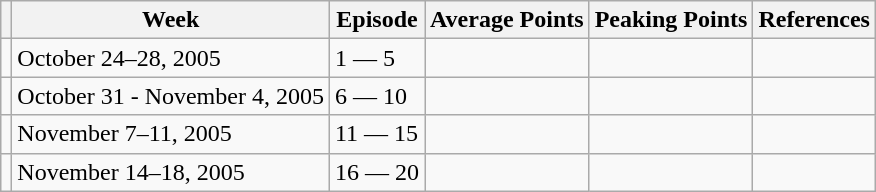<table class="wikitable">
<tr>
<th></th>
<th>Week</th>
<th>Episode</th>
<th>Average Points</th>
<th>Peaking Points</th>
<th>References</th>
</tr>
<tr>
<td></td>
<td>October 24–28, 2005</td>
<td>1 — 5</td>
<td></td>
<td></td>
<td></td>
</tr>
<tr>
<td></td>
<td>October 31 - November 4, 2005</td>
<td>6 — 10</td>
<td></td>
<td></td>
<td></td>
</tr>
<tr>
<td></td>
<td>November 7–11, 2005</td>
<td>11 — 15</td>
<td></td>
<td></td>
<td></td>
</tr>
<tr>
<td></td>
<td>November 14–18, 2005</td>
<td>16 — 20</td>
<td></td>
<td></td>
<td></td>
</tr>
</table>
